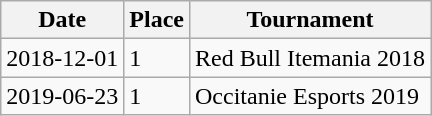<table class="wikitable sortable">
<tr>
<th>Date</th>
<th>Place</th>
<th>Tournament</th>
</tr>
<tr>
<td>2018-12-01</td>
<td>1</td>
<td>Red Bull Itemania 2018</td>
</tr>
<tr>
<td>2019-06-23</td>
<td>1</td>
<td>Occitanie Esports 2019</td>
</tr>
</table>
